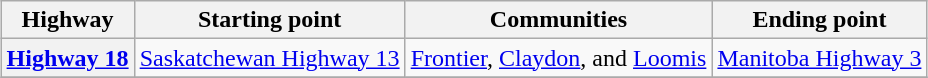<table class="wikitable"  style="margin:0 auto;">
<tr>
<th>Highway</th>
<th>Starting point</th>
<th>Communities</th>
<th>Ending point</th>
</tr>
<tr>
<th><a href='#'>Highway 18</a></th>
<td><a href='#'>Saskatchewan Highway 13</a></td>
<td><a href='#'>Frontier</a>, <a href='#'>Claydon</a>, and <a href='#'>Loomis</a></td>
<td><a href='#'>Manitoba Highway 3</a></td>
</tr>
<tr>
</tr>
</table>
